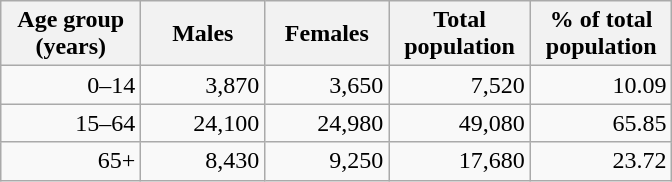<table class="wikitable">
<tr>
<th width="86pt">Age group<br> (years)</th>
<th width="75.3pt">Males</th>
<th width="75.3pt">Females</th>
<th width="87pt">Total<br>population</th>
<th width="87pt">% of total<br>population</th>
</tr>
<tr>
<td align="right">0–14</td>
<td align="right">3,870</td>
<td align="right">3,650</td>
<td align="right">7,520</td>
<td align="right">10.09</td>
</tr>
<tr>
<td align="right">15–64</td>
<td align="right">24,100</td>
<td align="right">24,980</td>
<td align="right">49,080</td>
<td align="right">65.85</td>
</tr>
<tr>
<td align="right">65+</td>
<td align="right">8,430</td>
<td align="right">9,250</td>
<td align="right">17,680</td>
<td align="right">23.72</td>
</tr>
</table>
